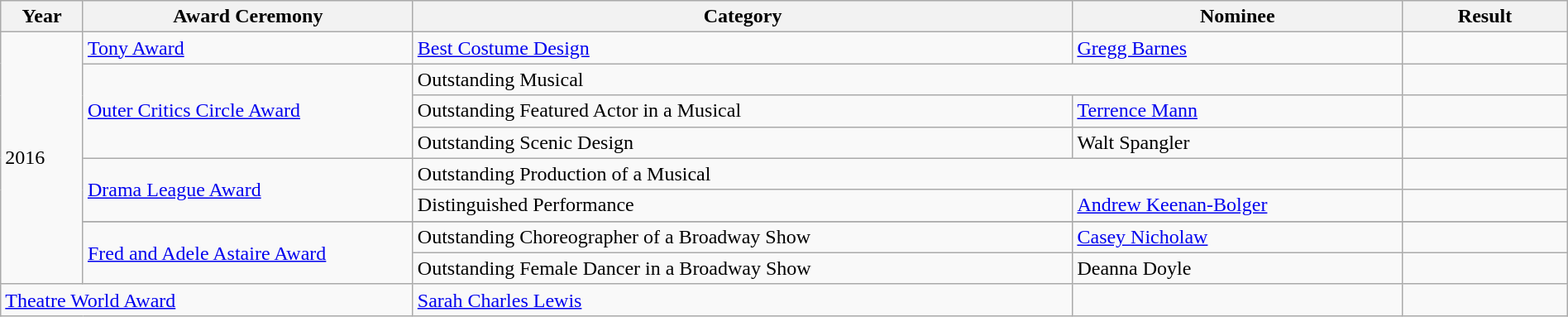<table class="wikitable" width="100%">
<tr>
<th width="5%">Year</th>
<th width="20%">Award Ceremony</th>
<th width="40%">Category</th>
<th width="20%">Nominee</th>
<th width="10%">Result</th>
</tr>
<tr>
<td rowspan="9">2016</td>
<td><a href='#'>Tony Award</a></td>
<td><a href='#'>Best Costume Design</a></td>
<td><a href='#'>Gregg Barnes</a></td>
<td> </td>
</tr>
<tr>
<td rowspan="3"><a href='#'>Outer Critics Circle Award</a></td>
<td colspan="2">Outstanding Musical</td>
<td></td>
</tr>
<tr>
<td>Outstanding Featured Actor in a Musical</td>
<td><a href='#'>Terrence Mann</a></td>
<td></td>
</tr>
<tr>
<td>Outstanding Scenic Design</td>
<td>Walt Spangler</td>
<td> </td>
</tr>
<tr>
<td rowspan="2"><a href='#'>Drama League Award</a></td>
<td colspan="2">Outstanding Production of a Musical</td>
<td></td>
</tr>
<tr>
<td>Distinguished Performance</td>
<td><a href='#'>Andrew Keenan-Bolger</a></td>
<td></td>
</tr>
<tr>
</tr>
<tr>
<td rowspan="2"><a href='#'>Fred and Adele Astaire Award</a></td>
<td>Outstanding Choreographer of a Broadway Show</td>
<td><a href='#'>Casey Nicholaw</a></td>
<td></td>
</tr>
<tr>
<td>Outstanding Female Dancer in a Broadway Show</td>
<td>Deanna Doyle</td>
<td></td>
</tr>
<tr>
<td colspan="2"><a href='#'>Theatre World Award</a></td>
<td><a href='#'>Sarah Charles Lewis</a></td>
<td></td>
</tr>
</table>
